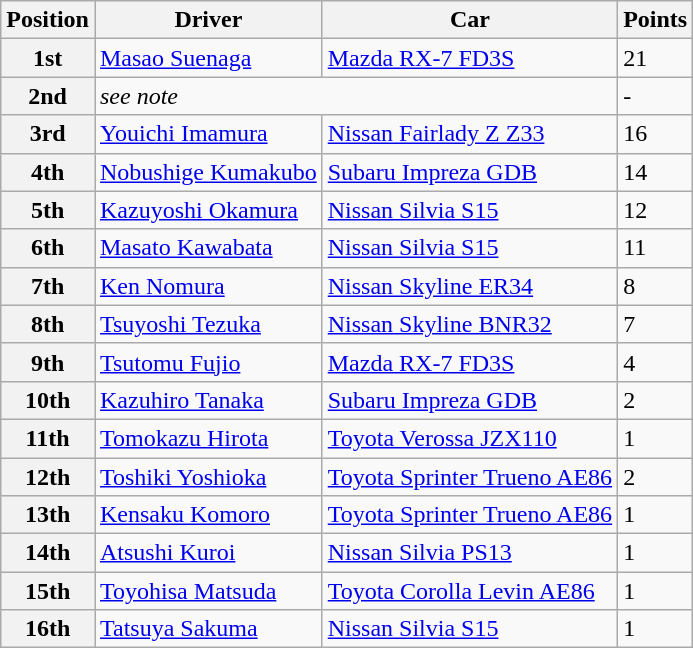<table class="wikitable">
<tr>
<th>Position</th>
<th>Driver</th>
<th>Car</th>
<th>Points</th>
</tr>
<tr>
<th>1st</th>
<td><a href='#'>Masao Suenaga</a></td>
<td><a href='#'>Mazda RX-7 FD3S</a></td>
<td>21</td>
</tr>
<tr>
<th>2nd</th>
<td colspan=2><em>see note</em></td>
<td>-</td>
</tr>
<tr>
<th>3rd</th>
<td><a href='#'>Youichi Imamura</a></td>
<td><a href='#'>Nissan Fairlady Z Z33</a></td>
<td>16</td>
</tr>
<tr>
<th>4th</th>
<td><a href='#'>Nobushige Kumakubo</a></td>
<td><a href='#'>Subaru Impreza GDB</a></td>
<td>14</td>
</tr>
<tr>
<th>5th</th>
<td><a href='#'>Kazuyoshi Okamura</a></td>
<td><a href='#'>Nissan Silvia S15</a></td>
<td>12</td>
</tr>
<tr>
<th>6th</th>
<td><a href='#'>Masato Kawabata</a></td>
<td><a href='#'>Nissan Silvia S15</a></td>
<td>11</td>
</tr>
<tr>
<th>7th</th>
<td><a href='#'>Ken Nomura</a></td>
<td><a href='#'>Nissan Skyline ER34</a></td>
<td>8</td>
</tr>
<tr>
<th>8th</th>
<td><a href='#'>Tsuyoshi Tezuka</a></td>
<td><a href='#'>Nissan Skyline BNR32</a></td>
<td>7</td>
</tr>
<tr>
<th>9th</th>
<td><a href='#'>Tsutomu Fujio</a></td>
<td><a href='#'>Mazda RX-7 FD3S</a></td>
<td>4</td>
</tr>
<tr>
<th>10th</th>
<td><a href='#'>Kazuhiro Tanaka</a></td>
<td><a href='#'>Subaru Impreza GDB</a></td>
<td>2</td>
</tr>
<tr>
<th>11th</th>
<td><a href='#'>Tomokazu Hirota</a></td>
<td><a href='#'>Toyota Verossa JZX110</a></td>
<td>1</td>
</tr>
<tr>
<th>12th</th>
<td><a href='#'>Toshiki Yoshioka</a></td>
<td><a href='#'>Toyota Sprinter Trueno AE86</a></td>
<td>2</td>
</tr>
<tr>
<th>13th</th>
<td><a href='#'>Kensaku Komoro</a></td>
<td><a href='#'>Toyota Sprinter Trueno AE86</a></td>
<td>1</td>
</tr>
<tr>
<th>14th</th>
<td><a href='#'>Atsushi Kuroi</a></td>
<td><a href='#'>Nissan Silvia PS13</a></td>
<td>1</td>
</tr>
<tr>
<th>15th</th>
<td><a href='#'>Toyohisa Matsuda</a></td>
<td><a href='#'>Toyota Corolla Levin AE86</a></td>
<td>1</td>
</tr>
<tr>
<th>16th</th>
<td><a href='#'>Tatsuya Sakuma</a></td>
<td><a href='#'>Nissan Silvia S15</a></td>
<td>1</td>
</tr>
</table>
